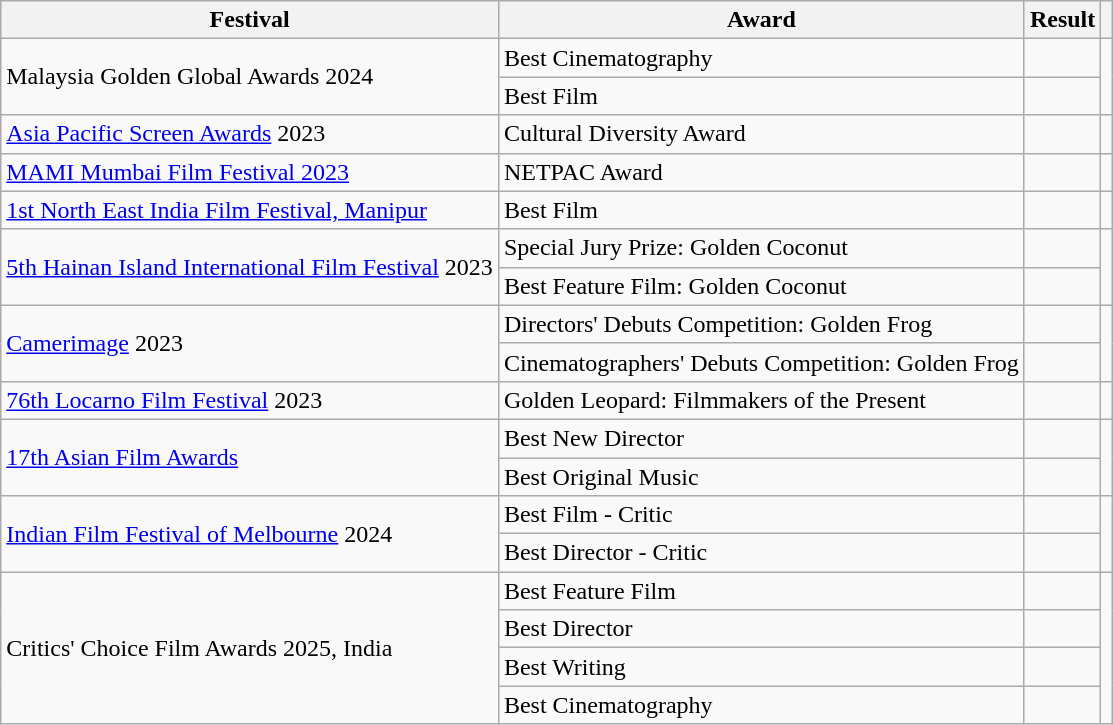<table class="wikitable sortable">
<tr>
<th>Festival</th>
<th>Award</th>
<th>Result</th>
<th></th>
</tr>
<tr>
<td rowspan="2">Malaysia Golden Global Awards 2024</td>
<td>Best Cinematography</td>
<td></td>
<td rowspan="2"></td>
</tr>
<tr>
<td>Best Film</td>
<td></td>
</tr>
<tr>
<td><a href='#'>Asia Pacific Screen Awards</a> 2023</td>
<td>Cultural Diversity Award</td>
<td></td>
<td></td>
</tr>
<tr>
<td><a href='#'>MAMI Mumbai Film Festival 2023</a></td>
<td>NETPAC Award</td>
<td></td>
<td></td>
</tr>
<tr>
<td><a href='#'>1st North East India Film Festival, Manipur</a></td>
<td>Best Film</td>
<td></td>
<td></td>
</tr>
<tr>
<td rowspan="2"><a href='#'>5th Hainan Island International Film Festival</a> 2023</td>
<td>Special Jury Prize: Golden Coconut</td>
<td></td>
<td rowspan="2"></td>
</tr>
<tr>
<td>Best Feature Film: Golden Coconut</td>
<td></td>
</tr>
<tr>
<td rowspan="2"><a href='#'>Camerimage</a> 2023</td>
<td>Directors' Debuts Competition: Golden Frog</td>
<td></td>
<td rowspan="2"></td>
</tr>
<tr>
<td>Cinematographers' Debuts Competition: Golden Frog</td>
<td></td>
</tr>
<tr>
<td><a href='#'>76th Locarno Film Festival</a> 2023</td>
<td>Golden Leopard: Filmmakers of the Present</td>
<td></td>
<td></td>
</tr>
<tr>
<td rowspan="2"><a href='#'>17th Asian Film Awards</a></td>
<td>Best New Director</td>
<td></td>
<td rowspan="2"></td>
</tr>
<tr>
<td>Best Original Music</td>
<td></td>
</tr>
<tr>
<td rowspan="2"><a href='#'>Indian Film Festival of Melbourne</a> 2024</td>
<td>Best Film - Critic</td>
<td></td>
<td rowspan="2"></td>
</tr>
<tr>
<td>Best Director - Critic</td>
<td></td>
</tr>
<tr>
<td rowspan="4">Critics' Choice Film Awards 2025, India</td>
<td>Best Feature Film</td>
<td></td>
<td rowspan="4"></td>
</tr>
<tr>
<td>Best Director</td>
<td></td>
</tr>
<tr>
<td>Best Writing</td>
<td></td>
</tr>
<tr>
<td>Best Cinematography</td>
<td></td>
</tr>
</table>
